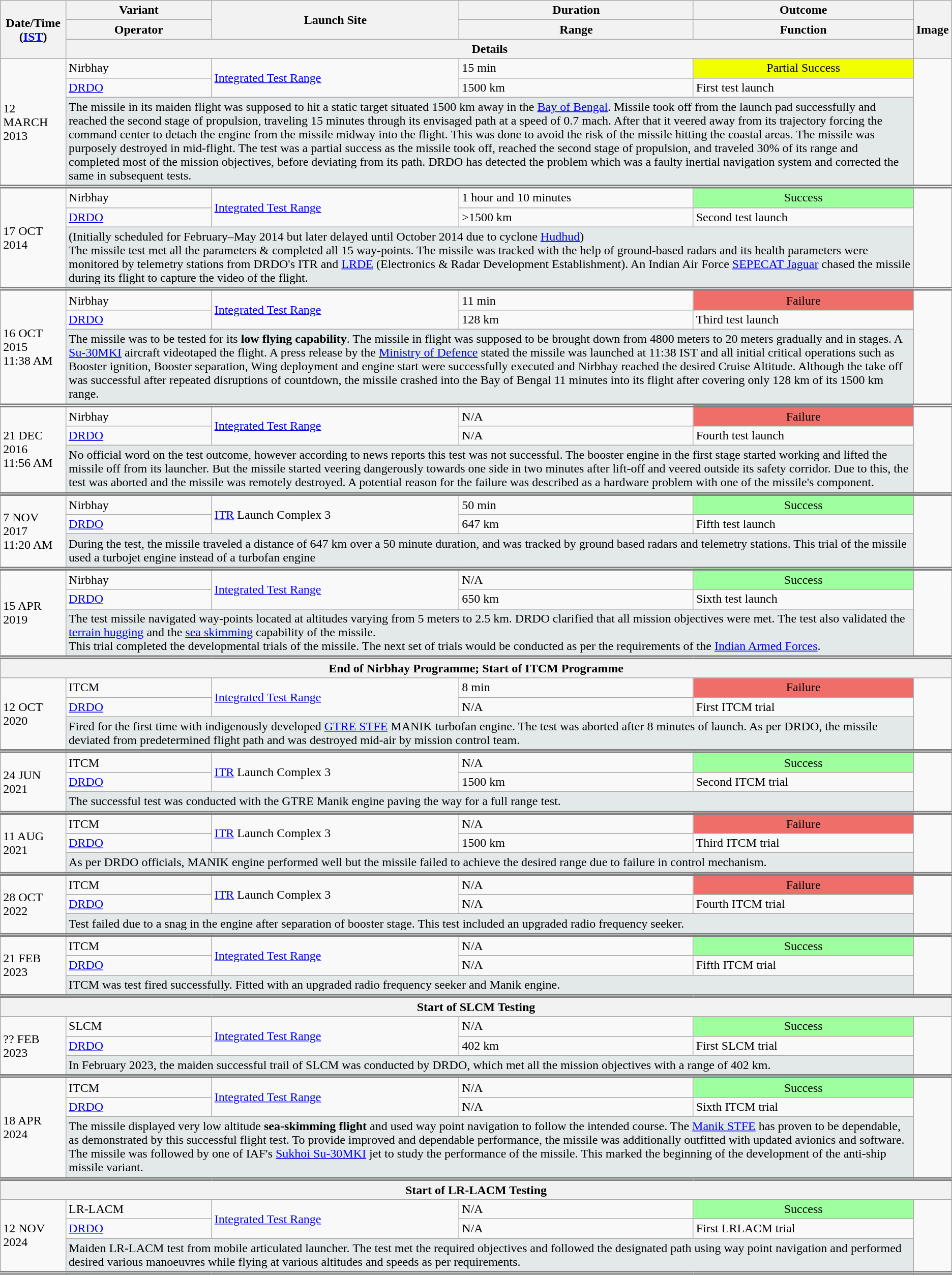<table class="wikitable">
<tr>
<th rowspan="4">Date/Time<br>(<a href='#'>IST</a>)</th>
<th>Variant</th>
<th rowspan="3">Launch Site</th>
<th rowspan="2">Duration</th>
<th rowspan="2">Outcome</th>
<th rowspan="4">Image</th>
</tr>
<tr>
<th rowspan="2">Operator</th>
</tr>
<tr>
<th>Range</th>
<th>Function</th>
</tr>
<tr>
<th colspan="4">Details</th>
</tr>
<tr>
<td rowspan="3">12 MARCH 2013</td>
<td>Nirbhay</td>
<td rowspan="2"><a href='#'>Integrated Test Range</a></td>
<td>15 min</td>
<td class="table-success" style="background: #F2FF01; vertical-align: middle; text-align: center; ">Partial Success</td>
<td rowspan="3"></td>
</tr>
<tr>
<td><a href='#'>DRDO</a></td>
<td>1500 km</td>
<td>First test launch</td>
</tr>
<tr style="border-bottom: double 5px grey">
<td colspan="4" style="background-color:#e3e9e9;">The missile in its maiden flight was supposed to hit a static target situated 1500 km away in the <a href='#'>Bay of Bengal</a>. Missile took off from the launch pad successfully and reached the second stage of propulsion, traveling 15 minutes through its envisaged path at a speed of 0.7 mach. After that it veered away from its trajectory forcing the command center to detach the engine from the missile midway into the flight. This was done to avoid the risk of the missile hitting the coastal areas. The missile was purposely destroyed in mid-flight. The test was a partial success as the missile took off, reached the second stage of propulsion, and traveled 30% of its range and completed most of the mission objectives, before deviating from its path. DRDO has detected the problem which was a faulty inertial navigation system and corrected the same in subsequent tests.</td>
</tr>
<tr>
<td rowspan="3">17 OCT 2014</td>
<td>Nirbhay</td>
<td rowspan="2"><a href='#'>Integrated Test Range</a></td>
<td>1 hour and 10 minutes</td>
<td class="table-success" style="background: #9EFF9E; vertical-align: middle; text-align: center; ">Success</td>
<td rowspan="3"></td>
</tr>
<tr>
<td><a href='#'>DRDO</a></td>
<td>>1500 km</td>
<td>Second test launch</td>
</tr>
<tr style="border-bottom: double 5px grey">
<td colspan="4" style="background-color:#e3e9e9;">(Initially scheduled for February–May 2014 but later delayed until October 2014 due to cyclone <a href='#'>Hudhud</a>)<br>The missile test met all the parameters & completed all 15 way-points. The missile was tracked with the help of ground-based radars and its health parameters were monitored by telemetry stations from DRDO's ITR and <a href='#'>LRDE</a> (Electronics & Radar Development Establishment). An Indian Air Force <a href='#'>SEPECAT Jaguar</a> chased the missile during its flight to capture the video of the flight.</td>
</tr>
<tr>
<td rowspan="3">16 OCT 2015<br>11:38 AM</td>
<td>Nirbhay</td>
<td rowspan="2"><a href='#'>Integrated Test Range</a></td>
<td>11 min</td>
<td class="table-success" style="background: #F06E69; vertical-align: middle; text-align: center; ">Failure</td>
<td rowspan="3"></td>
</tr>
<tr>
<td><a href='#'>DRDO</a></td>
<td>128 km</td>
<td>Third test launch</td>
</tr>
<tr style="border-bottom: double 5px grey">
<td colspan="4" style="background-color:#e3e9e9;">The missile was to be tested for its <strong>low flying capability</strong>. The missile in flight was supposed to be brought down from 4800 meters to 20 meters gradually and in stages. A <a href='#'>Su-30MKI</a> aircraft videotaped the flight. A press release by the <a href='#'>Ministry of Defence</a> stated the missile was launched at 11:38 IST and all initial critical operations such as Booster ignition, Booster separation, Wing deployment and engine start were successfully executed and Nirbhay reached the desired Cruise Altitude. Although the take off was successful after repeated disruptions of countdown, the missile crashed into the Bay of Bengal 11 minutes into its flight after covering only 128 km of its 1500 km range.</td>
</tr>
<tr>
<td rowspan="3">21 DEC 2016<br>11:56 AM</td>
<td>Nirbhay</td>
<td rowspan="2"><a href='#'>Integrated Test Range</a></td>
<td>N/A</td>
<td class="table-success" style="background: #F06E69; vertical-align: middle; text-align: center; ">Failure</td>
<td rowspan="3"></td>
</tr>
<tr>
<td><a href='#'>DRDO</a></td>
<td>N/A</td>
<td>Fourth test launch</td>
</tr>
<tr style="border-bottom: double 5px grey">
<td colspan="4" style="background-color:#e3e9e9;">No official word on the test outcome, however according to news reports this test was not successful. The booster engine in the first stage started working and lifted the missile off from its launcher. But the missile started veering dangerously towards one side in two minutes after lift-off and veered outside its safety corridor. Due to this, the test was aborted and the missile was remotely destroyed. A potential reason for the failure was described as a hardware problem with one of the missile's component.</td>
</tr>
<tr>
<td rowspan="3">7 NOV 2017<br>11:20 AM</td>
<td>Nirbhay</td>
<td rowspan="2"><a href='#'>ITR</a> Launch Complex 3</td>
<td>50 min</td>
<td class="table-success" style="background: #9EFF9E; vertical-align: middle; text-align: center; ">Success</td>
<td rowspan="3"></td>
</tr>
<tr>
<td><a href='#'>DRDO</a></td>
<td>647 km</td>
<td>Fifth test launch</td>
</tr>
<tr style="border-bottom: double 5px grey">
<td colspan="4" style="background-color:#e3e9e9;">During the test, the missile traveled a distance of 647 km over a 50 minute duration, and was tracked by ground based radars and telemetry stations. This trial of the missile used a turbojet engine instead of a turbofan engine</td>
</tr>
<tr>
<td rowspan="3">15 APR 2019</td>
<td>Nirbhay</td>
<td rowspan="2"><a href='#'>Integrated Test Range</a></td>
<td>N/A</td>
<td class="table-success" style="background: #9EFF9E; vertical-align: middle; text-align: center; ">Success</td>
<td rowspan="3"></td>
</tr>
<tr>
<td><a href='#'>DRDO</a></td>
<td>650 km</td>
<td>Sixth test launch</td>
</tr>
<tr style="border-bottom: double 5px grey">
<td colspan="4" style="background-color:#e3e9e9;">The test missile navigated way-points located at altitudes varying from 5 meters to 2.5 km. DRDO clarified that all mission objectives were met. The test also validated the <a href='#'>terrain hugging</a> and the <a href='#'>sea skimming</a> capability of the missile.<br>This trial completed the developmental trials of the missile. The next set of trials would be conducted as per the requirements of the <a href='#'>Indian Armed Forces</a>.</td>
</tr>
<tr>
<th colspan="6">End of Nirbhay Programme; Start of ITCM Programme</th>
</tr>
<tr>
<td rowspan="3">12 OCT 2020</td>
<td>ITCM</td>
<td rowspan="2"><a href='#'>Integrated Test Range</a></td>
<td>8 min</td>
<td class="table-success" style="background: #F06E69; vertical-align: middle; text-align: center; ">Failure</td>
<td rowspan="3"></td>
</tr>
<tr>
<td><a href='#'>DRDO</a></td>
<td>N/A</td>
<td>First ITCM trial</td>
</tr>
<tr style="border-bottom: double 5px grey">
<td colspan="4" style="background-color:#e3e9e9;">Fired for the first time with indigenously developed <a href='#'>GTRE STFE</a> MANIK turbofan engine. The test was aborted after 8 minutes of launch. As per DRDO, the missile deviated from predetermined flight path and was destroyed mid-air by mission control team.</td>
</tr>
<tr>
<td rowspan="3">24 JUN 2021<br></td>
<td>ITCM</td>
<td rowspan="2"><a href='#'>ITR</a> Launch Complex 3</td>
<td>N/A</td>
<td class="table-success" style="background: #9EFF9E; vertical-align: middle; text-align: center; ">Success</td>
<td rowspan="3"></td>
</tr>
<tr>
<td><a href='#'>DRDO</a></td>
<td>1500 km</td>
<td>Second ITCM trial</td>
</tr>
<tr style="border-bottom: double 5px grey">
<td colspan="4" style="background-color:#e3e9e9;">The successful test was conducted with the GTRE Manik engine paving the way for a full range test.</td>
</tr>
<tr>
<td rowspan="3">11 AUG 2021</td>
<td>ITCM</td>
<td rowspan="2"><a href='#'>ITR</a> Launch Complex 3</td>
<td>N/A</td>
<td class="table-success" style="background: #F06E69; vertical-align: middle; text-align: center; ">Failure</td>
<td rowspan="3"></td>
</tr>
<tr>
<td><a href='#'>DRDO</a></td>
<td>1500 km</td>
<td>Third ITCM trial</td>
</tr>
<tr style="border-bottom: double 5px grey">
<td colspan="4" style="background-color:#e3e9e9;">As per DRDO officials, MANIK engine performed well but the missile failed to achieve the desired range due to failure in control mechanism.</td>
</tr>
<tr>
<td rowspan="3">28 OCT 2022</td>
<td>ITCM</td>
<td rowspan="2"><a href='#'>ITR</a> Launch Complex 3</td>
<td>N/A</td>
<td class="table-success" style="background: #F06E69; vertical-align: middle; text-align: center; ">Failure</td>
</tr>
<tr>
<td><a href='#'>DRDO</a></td>
<td>N/A</td>
<td>Fourth ITCM trial</td>
</tr>
<tr style="border-bottom: double 5px grey">
<td colspan="4" style="background-color:#e3e9e9;">Test failed due to a snag in the engine after separation of booster stage. This test included an upgraded radio frequency seeker.</td>
</tr>
<tr>
<td rowspan="3">21 FEB 2023</td>
<td>ITCM</td>
<td rowspan="2"><a href='#'>Integrated Test Range</a></td>
<td>N/A</td>
<td class="table-success" style="background: #9EFF9E; vertical-align: middle; text-align: center; ">Success</td>
<td rowspan="3"></td>
</tr>
<tr>
<td><a href='#'>DRDO</a></td>
<td>N/A</td>
<td>Fifth ITCM trial</td>
</tr>
<tr style="border-bottom: double 5px grey">
<td colspan="4" style="background-color:#e3e9e9;">ITCM was test fired successfully. Fitted with an upgraded radio frequency seeker and Manik engine.</td>
</tr>
<tr>
<th colspan="6">Start of SLCM Testing</th>
</tr>
<tr>
<td rowspan="3">?? FEB 2023</td>
<td>SLCM</td>
<td rowspan="2"><a href='#'>Integrated Test Range</a></td>
<td>N/A</td>
<td class="table-success" style="background: #9EFF9E; vertical-align: middle; text-align: center; ">Success</td>
<td rowspan="3"></td>
</tr>
<tr>
<td><a href='#'>DRDO</a></td>
<td>402 km</td>
<td>First SLCM trial</td>
</tr>
<tr style="border-bottom: double 5px grey">
<td colspan="4" style="background-color:#e3e9e9;">In February 2023, the maiden successful trail of SLCM was conducted by DRDO, which met all the mission objectives with a range of 402 km.</td>
</tr>
<tr>
<td rowspan="3">18 APR 2024</td>
<td>ITCM</td>
<td rowspan="2"><a href='#'>Integrated Test Range</a></td>
<td>N/A</td>
<td class="table-success" style="background: #9EFF9E; vertical-align: middle; text-align: center; ">Success</td>
<td rowspan="3"></td>
</tr>
<tr>
<td><a href='#'>DRDO</a></td>
<td>N/A</td>
<td>Sixth ITCM trial</td>
</tr>
<tr style="border-bottom: double 5px grey">
<td colspan="4" style="background-color:#e3e9e9;">The missile displayed very low altitude <strong>sea-skimming flight</strong> and used way point navigation to follow the intended course. The <a href='#'>Manik STFE</a> has proven to be dependable, as demonstrated by this successful flight test. To provide improved and dependable performance, the missile was additionally outfitted with updated avionics and software. The missile was followed by one of IAF's <a href='#'>Sukhoi Su-30MKI</a> jet to study the performance of the missile. This marked the beginning of the development of the anti-ship missile variant.</td>
</tr>
<tr>
<th colspan="6">Start of LR-LACM Testing</th>
</tr>
<tr>
<td rowspan="3">12 NOV 2024</td>
<td>LR-LACM</td>
<td rowspan="2"><a href='#'>Integrated Test Range</a></td>
<td>N/A</td>
<td class="table-success" style="background: #9EFF9E; vertical-align: middle; text-align: center; ">Success</td>
<td rowspan="3"></td>
</tr>
<tr>
<td><a href='#'>DRDO</a></td>
<td>N/A</td>
<td>First LRLACM trial</td>
</tr>
<tr style="border-bottom: double 5px grey">
<td colspan="4" style="background-color:#e3e9e9;">Maiden LR-LACM test from mobile articulated launcher. The test met the required objectives and followed the designated path using way point navigation and performed desired various manoeuvres while flying at various altitudes and speeds as per requirements.</td>
</tr>
</table>
